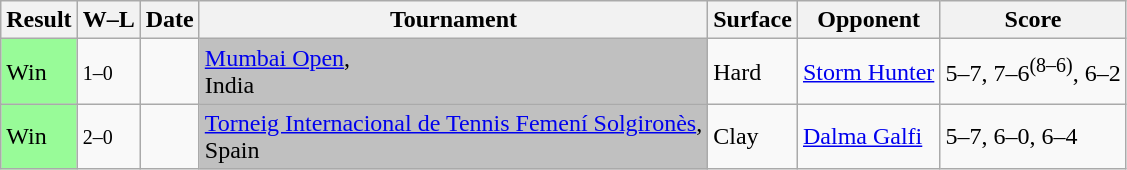<table class="sortable wikitable">
<tr>
<th>Result</th>
<th class="unsortable">W–L</th>
<th>Date</th>
<th>Tournament</th>
<th>Surface</th>
<th>Opponent</th>
<th class="unsortable">Score</th>
</tr>
<tr>
<td bgcolor=98FB98>Win</td>
<td><small>1–0</small></td>
<td><a href='#'></a></td>
<td bgcolor=silver><a href='#'>Mumbai Open</a>, <br>India</td>
<td>Hard</td>
<td> <a href='#'>Storm Hunter</a></td>
<td>5–7, 7–6<sup>(8–6)</sup>, 6–2</td>
</tr>
<tr>
<td bgcolor=98FB98>Win</td>
<td><small>2–0</small></td>
<td><a href='#'></a></td>
<td bgcolor=silver><a href='#'>Torneig Internacional de Tennis Femení Solgironès</a>, <br>Spain</td>
<td>Clay</td>
<td> <a href='#'>Dalma Galfi</a></td>
<td>5–7, 6–0, 6–4</td>
</tr>
</table>
